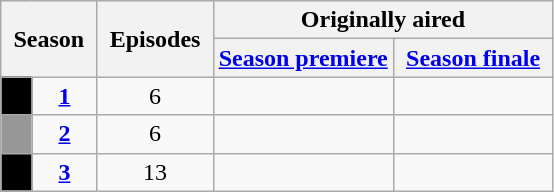<table class="wikitable" style="text-align: center;">
<tr>
<th style="padding: 0 8px;" colspan="2" rowspan="2">Season</th>
<th style="padding: 0 8px;" rowspan="2">Episodes</th>
<th colspan="2">Originally aired</th>
</tr>
<tr>
<th><a href='#'>Season premiere</a></th>
<th style="padding: 0 8px;"><a href='#'>Season finale</a></th>
</tr>
<tr>
<td style="background: #000000;"></td>
<td><strong><a href='#'>1</a></strong></td>
<td>6</td>
<td></td>
<td></td>
</tr>
<tr>
<td style="background: #979797;"></td>
<td><strong><a href='#'>2</a></strong></td>
<td>6</td>
<td></td>
<td></td>
</tr>
<tr>
<td style="background: #000000;"></td>
<td><strong><a href='#'>3</a></strong></td>
<td>13</td>
<td></td>
<td></td>
</tr>
</table>
